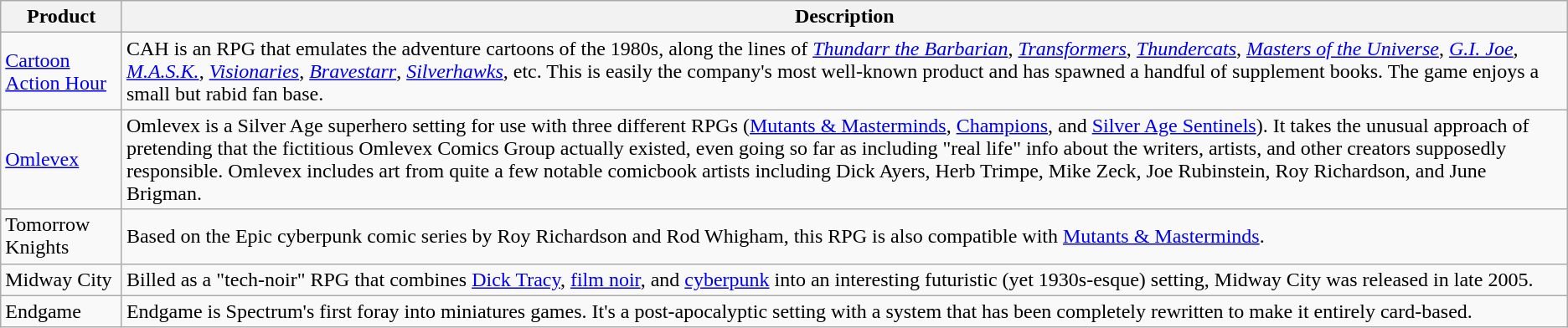<table class="wikitable">
<tr>
<th>Product</th>
<th>Description</th>
</tr>
<tr>
<td><a href='#'>Cartoon Action Hour</a></td>
<td>CAH is an RPG that emulates the adventure cartoons of the 1980s, along the lines of <em><a href='#'>Thundarr the Barbarian</a></em>, <em><a href='#'>Transformers</a></em>, <em><a href='#'>Thundercats</a></em>, <em><a href='#'>Masters of the Universe</a></em>, <em><a href='#'>G.I. Joe</a></em>, <em><a href='#'>M.A.S.K.</a></em>, <em><a href='#'>Visionaries</a></em>, <em><a href='#'>Bravestarr</a></em>, <em><a href='#'>Silverhawks</a></em>, etc.  This is easily the company's most well-known product and has spawned a handful of supplement books.  The game enjoys a small but rabid fan base.</td>
</tr>
<tr>
<td><a href='#'>Omlevex</a></td>
<td>Omlevex is a Silver Age superhero setting for use with three different RPGs (<a href='#'>Mutants & Masterminds</a>, <a href='#'>Champions</a>, and <a href='#'>Silver Age Sentinels</a>).  It takes the unusual approach of pretending that the fictitious Omlevex Comics Group actually existed, even going so far as including "real life" info about the writers, artists, and other creators supposedly responsible.  Omlevex includes art from quite a few notable comicbook artists including Dick Ayers, Herb Trimpe, Mike Zeck, Joe Rubinstein, Roy Richardson, and June Brigman.</td>
</tr>
<tr>
<td>Tomorrow Knights</td>
<td>Based on the Epic cyberpunk comic series by Roy Richardson and Rod Whigham, this RPG is also compatible with <a href='#'>Mutants & Masterminds</a>.</td>
</tr>
<tr>
<td>Midway City</td>
<td>Billed as a "tech-noir" RPG that combines <a href='#'>Dick Tracy</a>, <a href='#'>film noir</a>, and <a href='#'>cyberpunk</a> into an interesting futuristic (yet 1930s-esque) setting, Midway City was released in late 2005.</td>
</tr>
<tr>
<td>Endgame</td>
<td>Endgame is Spectrum's first foray into miniatures games.  It's a post-apocalyptic setting with a system that has been completely rewritten to make it entirely card-based.</td>
</tr>
</table>
